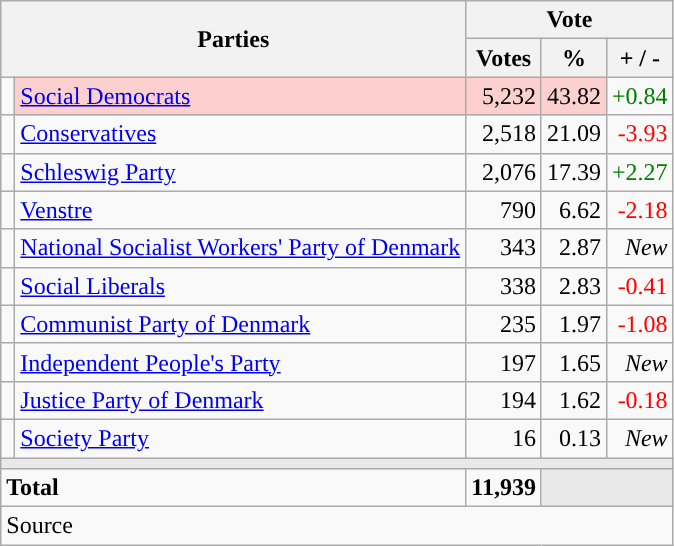<table class="wikitable" style="text-align:right;">
<tr>
<th style="text-align:centre;" rowspan="2" colspan="2" width="225">Parties</th>
<th colspan="3">Vote</th>
</tr>
<tr>
<th width="15">Votes</th>
<th width="15">%</th>
<th width="15">+ / -</th>
</tr>
<tr>
<td width="2" style="color:inherit;background:"></td>
<td bgcolor=#fbd0ce  align="left"><a href='#'>Social Democrats</a></td>
<td bgcolor=#fbd0ce>5,232</td>
<td bgcolor=#fbd0ce>43.82</td>
<td style=color:green;>+0.84</td>
</tr>
<tr>
<td width="2" style="color:inherit;background:"></td>
<td align="left"><a href='#'>Conservatives</a></td>
<td>2,518</td>
<td>21.09</td>
<td style=color:red;>-3.93</td>
</tr>
<tr>
<td width="2" style="color:inherit;background:"></td>
<td align="left"><a href='#'>Schleswig Party</a></td>
<td>2,076</td>
<td>17.39</td>
<td style=color:green;>+2.27</td>
</tr>
<tr>
<td width="2" style="color:inherit;background:"></td>
<td align="left"><a href='#'>Venstre</a></td>
<td>790</td>
<td>6.62</td>
<td style=color:red;>-2.18</td>
</tr>
<tr>
<td width="2" style="color:inherit;background:"></td>
<td align="left"><a href='#'>National Socialist Workers' Party of Denmark</a></td>
<td>343</td>
<td>2.87</td>
<td><em>New</em></td>
</tr>
<tr>
<td width="2" style="color:inherit;background:"></td>
<td align="left"><a href='#'>Social Liberals</a></td>
<td>338</td>
<td>2.83</td>
<td style=color:red;>-0.41</td>
</tr>
<tr>
<td width="2" style="color:inherit;background:"></td>
<td align="left"><a href='#'>Communist Party of Denmark</a></td>
<td>235</td>
<td>1.97</td>
<td style=color:red;>-1.08</td>
</tr>
<tr>
<td width="2" style="color:inherit;background:"></td>
<td align="left"><a href='#'>Independent People's Party</a></td>
<td>197</td>
<td>1.65</td>
<td><em>New</em></td>
</tr>
<tr>
<td width="2" style="color:inherit;background:"></td>
<td align="left"><a href='#'>Justice Party of Denmark</a></td>
<td>194</td>
<td>1.62</td>
<td style=color:red;>-0.18</td>
</tr>
<tr>
<td width="2" style="color:inherit;background:"></td>
<td align="left"><a href='#'>Society Party</a></td>
<td>16</td>
<td>0.13</td>
<td><em>New</em></td>
</tr>
<tr>
<td colspan="7" bgcolor="#E9E9E9"></td>
</tr>
<tr>
<td align="left" colspan="2"><strong>Total</strong></td>
<td><strong>11,939</strong></td>
<td bgcolor="#E9E9E9" colspan="2"></td>
</tr>
<tr>
<td align="left" colspan="6">Source</td>
</tr>
</table>
